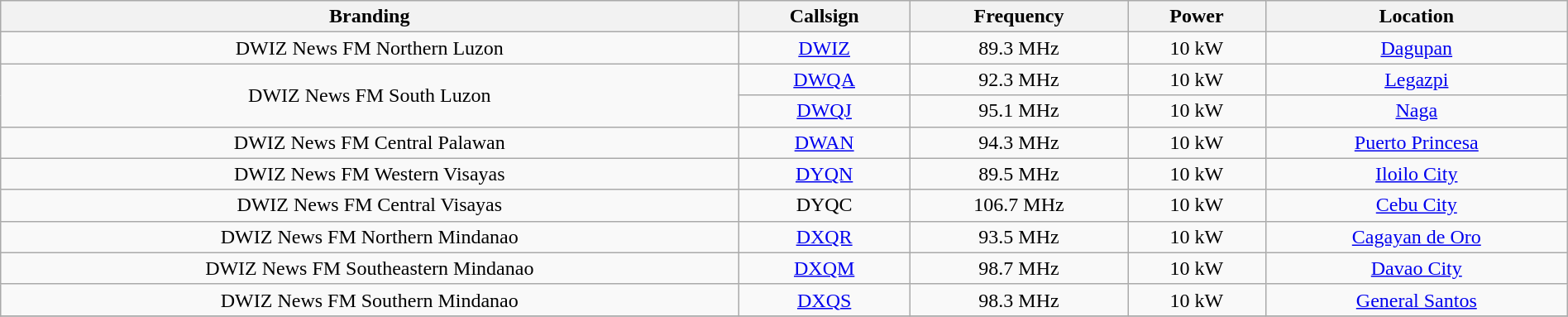<table class="wikitable" style="width:100%; text-align:center;">
<tr>
<th>Branding</th>
<th>Callsign</th>
<th>Frequency</th>
<th>Power</th>
<th>Location</th>
</tr>
<tr>
<td>DWIZ News FM Northern Luzon</td>
<td><a href='#'>DWIZ</a></td>
<td>89.3 MHz</td>
<td>10 kW</td>
<td><a href='#'>Dagupan</a></td>
</tr>
<tr>
<td rowspan = "2">DWIZ News FM South Luzon</td>
<td><a href='#'>DWQA</a></td>
<td>92.3 MHz</td>
<td>10 kW</td>
<td><a href='#'>Legazpi</a></td>
</tr>
<tr>
<td><a href='#'>DWQJ</a></td>
<td>95.1 MHz</td>
<td>10 kW</td>
<td><a href='#'>Naga</a></td>
</tr>
<tr>
<td>DWIZ News FM Central Palawan</td>
<td><a href='#'>DWAN</a></td>
<td>94.3 MHz</td>
<td>10 kW</td>
<td><a href='#'>Puerto Princesa</a></td>
</tr>
<tr>
<td>DWIZ News FM Western Visayas</td>
<td><a href='#'>DYQN</a></td>
<td>89.5 MHz</td>
<td>10 kW</td>
<td><a href='#'>Iloilo City</a></td>
</tr>
<tr>
<td>DWIZ News FM Central Visayas</td>
<td>DYQC</td>
<td>106.7 MHz</td>
<td>10 kW</td>
<td><a href='#'>Cebu City</a></td>
</tr>
<tr>
<td>DWIZ News FM Northern Mindanao</td>
<td><a href='#'>DXQR</a></td>
<td>93.5 MHz</td>
<td>10 kW</td>
<td><a href='#'>Cagayan de Oro</a></td>
</tr>
<tr>
<td>DWIZ News FM Southeastern Mindanao</td>
<td><a href='#'>DXQM</a></td>
<td>98.7 MHz</td>
<td>10 kW</td>
<td><a href='#'>Davao City</a></td>
</tr>
<tr>
<td>DWIZ News FM Southern Mindanao</td>
<td><a href='#'>DXQS</a></td>
<td>98.3 MHz</td>
<td>10 kW</td>
<td><a href='#'>General Santos</a></td>
</tr>
<tr>
</tr>
</table>
